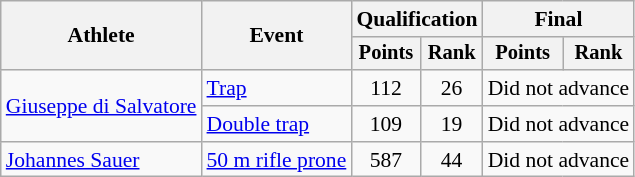<table class="wikitable" style="font-size:90%">
<tr>
<th rowspan="2">Athlete</th>
<th rowspan="2">Event</th>
<th colspan=2>Qualification</th>
<th colspan=2>Final</th>
</tr>
<tr style="font-size:95%">
<th>Points</th>
<th>Rank</th>
<th>Points</th>
<th>Rank</th>
</tr>
<tr align=center>
<td align=left rowspan="2"><a href='#'>Giuseppe di Salvatore</a></td>
<td align=left><a href='#'>Trap</a></td>
<td>112</td>
<td>26</td>
<td colspan=2>Did not advance</td>
</tr>
<tr align=center>
<td align=left><a href='#'>Double trap</a></td>
<td>109</td>
<td>19</td>
<td colspan=2>Did not advance</td>
</tr>
<tr align=center>
<td align=left><a href='#'>Johannes Sauer</a></td>
<td align=left><a href='#'>50 m rifle prone</a></td>
<td>587</td>
<td>44</td>
<td colspan=2>Did not advance</td>
</tr>
</table>
